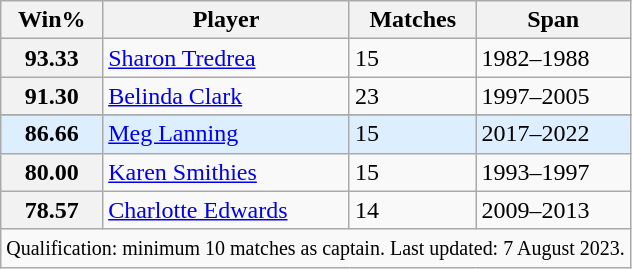<table class="wikitable defaultleft col3center">
<tr>
<th>Win%</th>
<th>Player</th>
<th>Matches</th>
<th>Span</th>
</tr>
<tr>
<th>93.33</th>
<td> <a href='#'>Sharon Tredrea</a></td>
<td>15</td>
<td>1982–1988</td>
</tr>
<tr>
<th>91.30</th>
<td> <a href='#'>Belinda Clark</a></td>
<td>23</td>
<td>1997–2005</td>
</tr>
<tr>
</tr>
<tr style="background-color:#def;">
<th style="background-color:#def;">86.66</th>
<td> <a href='#'>Meg Lanning</a></td>
<td>15</td>
<td>2017–2022</td>
</tr>
<tr>
<th>80.00</th>
<td> <a href='#'>Karen Smithies</a></td>
<td>15</td>
<td>1993–1997</td>
</tr>
<tr>
<th>78.57</th>
<td> <a href='#'>Charlotte Edwards</a></td>
<td>14</td>
<td>2009–2013</td>
</tr>
<tr>
<td colspan=4><small>Qualification: minimum 10 matches as captain. Last updated: 7 August 2023.</small></td>
</tr>
</table>
